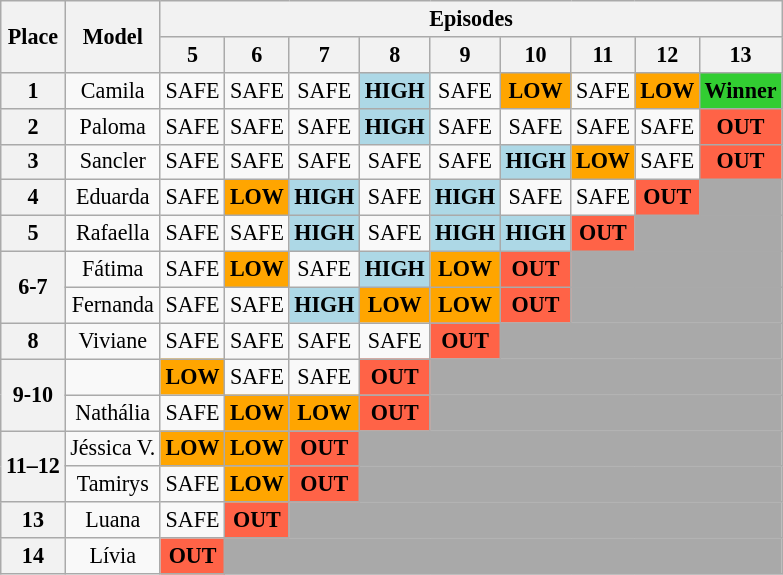<table class="wikitable" style="text-align:center; font-size:92%">
<tr>
<th rowspan="2">Place</th>
<th rowspan="2">Model</th>
<th colspan="12">Episodes</th>
</tr>
<tr>
<th>5</th>
<th>6</th>
<th>7</th>
<th>8</th>
<th>9</th>
<th>10</th>
<th>11</th>
<th>12</th>
<th>13</th>
</tr>
<tr>
<th>1</th>
<td>Camila</td>
<td>SAFE</td>
<td>SAFE</td>
<td>SAFE</td>
<td style="background:lightblue"><strong>HIGH</strong></td>
<td>SAFE</td>
<td style="background:orange"><strong>LOW</strong></td>
<td>SAFE</td>
<td style="background:orange"><strong>LOW</strong></td>
<td style="background:limegreen"><strong>Winner</strong></td>
</tr>
<tr>
<th>2</th>
<td>Paloma</td>
<td>SAFE</td>
<td>SAFE</td>
<td>SAFE</td>
<td style="background:lightblue"><strong>HIGH</strong></td>
<td>SAFE</td>
<td>SAFE</td>
<td>SAFE</td>
<td>SAFE</td>
<td style="background:tomato"><strong>OUT</strong></td>
</tr>
<tr>
<th>3</th>
<td>Sancler</td>
<td>SAFE</td>
<td>SAFE</td>
<td>SAFE</td>
<td>SAFE</td>
<td>SAFE</td>
<td style="background:lightblue"><strong>HIGH</strong></td>
<td style="background:orange"><strong>LOW</strong></td>
<td>SAFE</td>
<td style="background:tomato"><strong>OUT</strong></td>
</tr>
<tr>
<th>4</th>
<td>Eduarda</td>
<td>SAFE</td>
<td style="background:orange"><strong>LOW</strong></td>
<td style="background:lightblue"><strong>HIGH</strong></td>
<td>SAFE</td>
<td style="background:lightblue"><strong>HIGH</strong></td>
<td>SAFE</td>
<td>SAFE</td>
<td style="background:tomato"><strong>OUT</strong></td>
<td colspan="2" style="background:darkgray"></td>
</tr>
<tr>
<th>5</th>
<td>Rafaella</td>
<td>SAFE</td>
<td>SAFE</td>
<td style="background:lightblue"><strong>HIGH</strong></td>
<td>SAFE</td>
<td style="background:lightblue"><strong>HIGH</strong></td>
<td style="background:lightblue"><strong>HIGH</strong></td>
<td style="background:tomato"><strong>OUT</strong></td>
<td colspan="20" style="background:darkgray"></td>
</tr>
<tr>
<th rowspan="2">6-7</th>
<td>Fátima</td>
<td>SAFE</td>
<td style="background:orange"><strong>LOW</strong></td>
<td>SAFE</td>
<td style="background:lightblue"><strong>HIGH</strong></td>
<td style="background:orange"><strong>LOW</strong></td>
<td style="background:tomato"><strong>OUT</strong></td>
<td colspan="4" style="background:darkgray"></td>
</tr>
<tr>
<td>Fernanda</td>
<td>SAFE</td>
<td>SAFE</td>
<td style="background:lightblue"><strong>HIGH</strong></td>
<td style="background:orange"><strong>LOW</strong></td>
<td style="background:orange"><strong>LOW</strong></td>
<td style="background:tomato"><strong>OUT</strong></td>
<td colspan="5" style="background:darkgray"></td>
</tr>
<tr>
<th>8</th>
<td>Viviane</td>
<td>SAFE</td>
<td>SAFE</td>
<td>SAFE</td>
<td>SAFE</td>
<td style="background:tomato"><strong>OUT</strong></td>
<td colspan="6" style="background:darkgray"></td>
</tr>
<tr>
<th rowspan="2">9-10</th>
<td></td>
<td style="background:orange"><strong>LOW</strong></td>
<td>SAFE</td>
<td>SAFE</td>
<td style="background:tomato"><strong>OUT</strong></td>
<td colspan="6" style="background:darkgray"></td>
</tr>
<tr>
<td>Nathália</td>
<td>SAFE</td>
<td style="background:orange"><strong>LOW</strong></td>
<td style="background:orange"><strong>LOW</strong></td>
<td style="background:tomato"><strong>OUT</strong></td>
<td colspan="7" style="background:darkgray"></td>
</tr>
<tr>
<th rowspan="2">11–12</th>
<td>Jéssica V.</td>
<td style="background:orange"><strong>LOW</strong></td>
<td style="background:orange"><strong>LOW</strong></td>
<td style="background:tomato"><strong>OUT</strong></td>
<td colspan="8" style="background:darkgray"></td>
</tr>
<tr>
<td>Tamirys</td>
<td>SAFE</td>
<td style="background:orange"><strong>LOW</strong></td>
<td style="background:tomato"><strong>OUT</strong></td>
<td colspan="9" style="background:darkgray"></td>
</tr>
<tr>
<th>13</th>
<td>Luana</td>
<td>SAFE</td>
<td style="background:tomato"><strong>OUT</strong></td>
<td colspan="10" style="background:darkgray"></td>
</tr>
<tr>
<th>14</th>
<td>Lívia</td>
<td style="background:tomato"><strong>OUT</strong></td>
<td colspan="10" style="background:darkgray"></td>
</tr>
</table>
